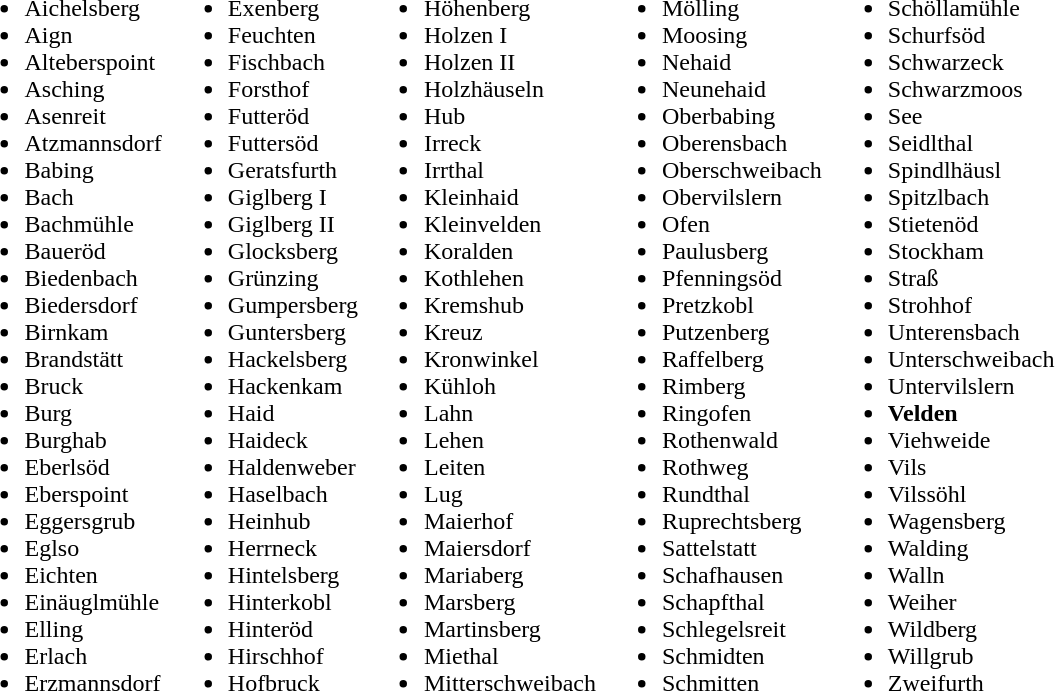<table>
<tr>
<td valign="top"><br><ul><li>Aichelsberg</li><li>Aign</li><li>Alteberspoint</li><li>Asching</li><li>Asenreit</li><li>Atzmannsdorf</li><li>Babing</li><li>Bach</li><li>Bachmühle</li><li>Baueröd</li><li>Biedenbach</li><li>Biedersdorf</li><li>Birnkam</li><li>Brandstätt</li><li>Bruck</li><li>Burg</li><li>Burghab</li><li>Eberlsöd</li><li>Eberspoint</li><li>Eggersgrub</li><li>Eglso</li><li>Eichten</li><li>Einäuglmühle</li><li>Elling</li><li>Erlach</li><li>Erzmannsdorf</li></ul></td>
<td valign="top"><br><ul><li>Exenberg</li><li>Feuchten</li><li>Fischbach</li><li>Forsthof</li><li>Futteröd</li><li>Futtersöd</li><li>Geratsfurth</li><li>Giglberg I</li><li>Giglberg II</li><li>Glocksberg</li><li>Grünzing</li><li>Gumpersberg</li><li>Guntersberg</li><li>Hackelsberg</li><li>Hackenkam</li><li>Haid</li><li>Haideck</li><li>Haldenweber</li><li>Haselbach</li><li>Heinhub</li><li>Herrneck</li><li>Hintelsberg</li><li>Hinterkobl</li><li>Hinteröd</li><li>Hirschhof</li><li>Hofbruck</li></ul></td>
<td valign="top"><br><ul><li>Höhenberg</li><li>Holzen I</li><li>Holzen II</li><li>Holzhäuseln</li><li>Hub</li><li>Irreck</li><li>Irrthal</li><li>Kleinhaid</li><li>Kleinvelden</li><li>Koralden</li><li>Kothlehen</li><li>Kremshub</li><li>Kreuz</li><li>Kronwinkel</li><li>Kühloh</li><li>Lahn</li><li>Lehen</li><li>Leiten</li><li>Lug</li><li>Maierhof</li><li>Maiersdorf</li><li>Mariaberg</li><li>Marsberg</li><li>Martinsberg</li><li>Miethal</li><li>Mitterschweibach</li></ul></td>
<td valign="top"><br><ul><li>Mölling</li><li>Moosing</li><li>Nehaid</li><li>Neunehaid</li><li>Oberbabing</li><li>Oberensbach</li><li>Oberschweibach</li><li>Obervilslern</li><li>Ofen</li><li>Paulusberg</li><li>Pfenningsöd</li><li>Pretzkobl</li><li>Putzenberg</li><li>Raffelberg</li><li>Rimberg</li><li>Ringofen</li><li>Rothenwald</li><li>Rothweg</li><li>Rundthal</li><li>Ruprechtsberg</li><li>Sattelstatt</li><li>Schafhausen</li><li>Schapfthal</li><li>Schlegelsreit</li><li>Schmidten</li><li>Schmitten</li></ul></td>
<td valign="top"><br><ul><li>Schöllamühle</li><li>Schurfsöd</li><li>Schwarzeck</li><li>Schwarzmoos</li><li>See</li><li>Seidlthal</li><li>Spindlhäusl</li><li>Spitzlbach</li><li>Stietenöd</li><li>Stockham</li><li>Straß</li><li>Strohhof</li><li>Unterensbach</li><li>Unterschweibach</li><li>Untervilslern</li><li><strong>Velden</strong></li><li>Viehweide</li><li>Vils</li><li>Vilssöhl</li><li>Wagensberg</li><li>Walding</li><li>Walln</li><li>Weiher</li><li>Wildberg</li><li>Willgrub</li><li>Zweifurth</li></ul></td>
</tr>
</table>
